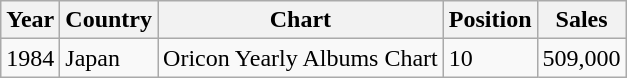<table class="wikitable">
<tr>
<th>Year</th>
<th>Country</th>
<th>Chart</th>
<th>Position</th>
<th>Sales</th>
</tr>
<tr>
<td>1984</td>
<td>Japan</td>
<td>Oricon Yearly Albums Chart</td>
<td>10</td>
<td>509,000</td>
</tr>
</table>
